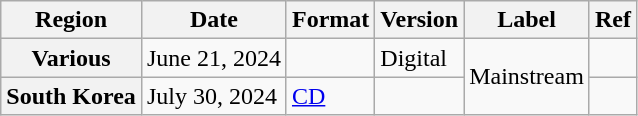<table class="wikitable plainrowheaders">
<tr>
<th scope="col">Region</th>
<th scope="col">Date</th>
<th scope="col">Format</th>
<th scope="col">Version</th>
<th scope="col">Label</th>
<th scope="col">Ref</th>
</tr>
<tr>
<th scope="row">Various </th>
<td>June 21, 2024</td>
<td></td>
<td>Digital</td>
<td rowspan="2">Mainstream</td>
<td></td>
</tr>
<tr>
<th scope="row">South Korea</th>
<td>July 30, 2024</td>
<td><a href='#'>CD</a></td>
<td></td>
<td></td>
</tr>
</table>
